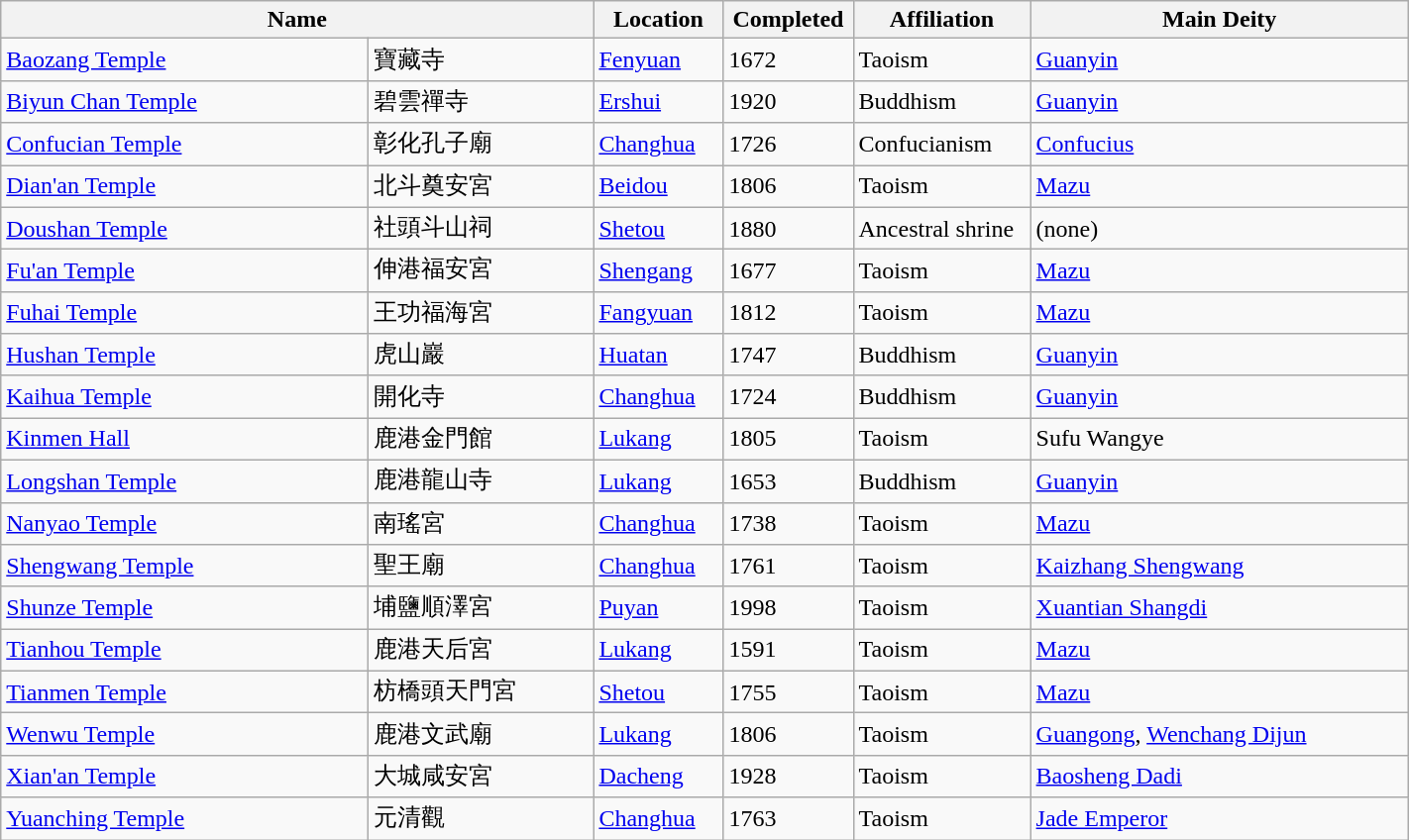<table class="wikitable sortable" style="width:75%">
<tr>
<th colspan="2" scope="col">Name</th>
<th scope="col" style="width:5em">Location</th>
<th scope="col" style="width:5em">Completed</th>
<th scope="col" style="width:7em">Affiliation</th>
<th scope="col">Main Deity</th>
</tr>
<tr>
<td style="width:15em"><a href='#'>Baozang Temple</a></td>
<td style="width:9em">寶藏寺</td>
<td><a href='#'>Fenyuan</a></td>
<td>1672</td>
<td>Taoism</td>
<td><a href='#'>Guanyin</a></td>
</tr>
<tr>
<td><a href='#'>Biyun Chan Temple</a></td>
<td>碧雲禪寺</td>
<td><a href='#'>Ershui</a></td>
<td>1920</td>
<td>Buddhism</td>
<td><a href='#'>Guanyin</a></td>
</tr>
<tr>
<td><a href='#'>Confucian Temple</a></td>
<td>彰化孔子廟</td>
<td><a href='#'>Changhua</a></td>
<td>1726</td>
<td>Confucianism</td>
<td><a href='#'>Confucius</a></td>
</tr>
<tr>
<td><a href='#'>Dian'an Temple</a></td>
<td>北斗奠安宮</td>
<td><a href='#'>Beidou</a></td>
<td>1806</td>
<td>Taoism</td>
<td><a href='#'>Mazu</a></td>
</tr>
<tr>
<td><a href='#'>Doushan Temple</a></td>
<td>社頭斗山祠</td>
<td><a href='#'>Shetou</a></td>
<td>1880</td>
<td>Ancestral shrine</td>
<td>(none)</td>
</tr>
<tr>
<td><a href='#'>Fu'an Temple</a></td>
<td>伸港福安宮</td>
<td><a href='#'>Shengang</a></td>
<td>1677</td>
<td>Taoism</td>
<td><a href='#'>Mazu</a></td>
</tr>
<tr>
<td><a href='#'>Fuhai Temple</a></td>
<td>王功福海宮</td>
<td><a href='#'>Fangyuan</a></td>
<td>1812</td>
<td>Taoism</td>
<td><a href='#'>Mazu</a></td>
</tr>
<tr>
<td><a href='#'>Hushan Temple</a></td>
<td>虎山巖</td>
<td><a href='#'>Huatan</a></td>
<td>1747</td>
<td>Buddhism</td>
<td><a href='#'>Guanyin</a></td>
</tr>
<tr>
<td><a href='#'>Kaihua Temple</a></td>
<td>開化寺</td>
<td><a href='#'>Changhua</a></td>
<td>1724</td>
<td>Buddhism</td>
<td><a href='#'>Guanyin</a></td>
</tr>
<tr>
<td><a href='#'>Kinmen Hall</a></td>
<td>鹿港金門館</td>
<td><a href='#'>Lukang</a></td>
<td>1805</td>
<td>Taoism</td>
<td>Sufu Wangye</td>
</tr>
<tr>
<td><a href='#'>Longshan Temple</a></td>
<td>鹿港龍山寺</td>
<td><a href='#'>Lukang</a></td>
<td>1653</td>
<td>Buddhism</td>
<td><a href='#'>Guanyin</a></td>
</tr>
<tr>
<td><a href='#'>Nanyao Temple</a></td>
<td>南瑤宮</td>
<td><a href='#'>Changhua</a></td>
<td>1738</td>
<td>Taoism</td>
<td><a href='#'>Mazu</a></td>
</tr>
<tr>
<td><a href='#'>Shengwang Temple</a></td>
<td>聖王廟</td>
<td><a href='#'>Changhua</a></td>
<td>1761</td>
<td>Taoism</td>
<td><a href='#'>Kaizhang Shengwang</a></td>
</tr>
<tr>
<td><a href='#'>Shunze Temple</a></td>
<td>埔鹽順澤宮</td>
<td><a href='#'>Puyan</a></td>
<td>1998</td>
<td>Taoism</td>
<td><a href='#'>Xuantian Shangdi</a></td>
</tr>
<tr>
<td><a href='#'>Tianhou Temple</a></td>
<td>鹿港天后宮</td>
<td><a href='#'>Lukang</a></td>
<td>1591</td>
<td>Taoism</td>
<td><a href='#'>Mazu</a></td>
</tr>
<tr>
<td><a href='#'>Tianmen Temple</a></td>
<td>枋橋頭天門宮</td>
<td><a href='#'>Shetou</a></td>
<td>1755</td>
<td>Taoism</td>
<td><a href='#'>Mazu</a></td>
</tr>
<tr>
<td><a href='#'>Wenwu Temple</a></td>
<td>鹿港文武廟</td>
<td><a href='#'>Lukang</a></td>
<td>1806</td>
<td>Taoism</td>
<td><a href='#'>Guangong</a>, <a href='#'>Wenchang Dijun</a></td>
</tr>
<tr>
<td><a href='#'>Xian'an Temple</a></td>
<td>大城咸安宮</td>
<td><a href='#'>Dacheng</a></td>
<td>1928</td>
<td>Taoism</td>
<td><a href='#'>Baosheng Dadi</a></td>
</tr>
<tr>
<td><a href='#'>Yuanching Temple</a></td>
<td>元清觀</td>
<td><a href='#'>Changhua</a></td>
<td>1763</td>
<td>Taoism</td>
<td><a href='#'>Jade Emperor</a></td>
</tr>
</table>
